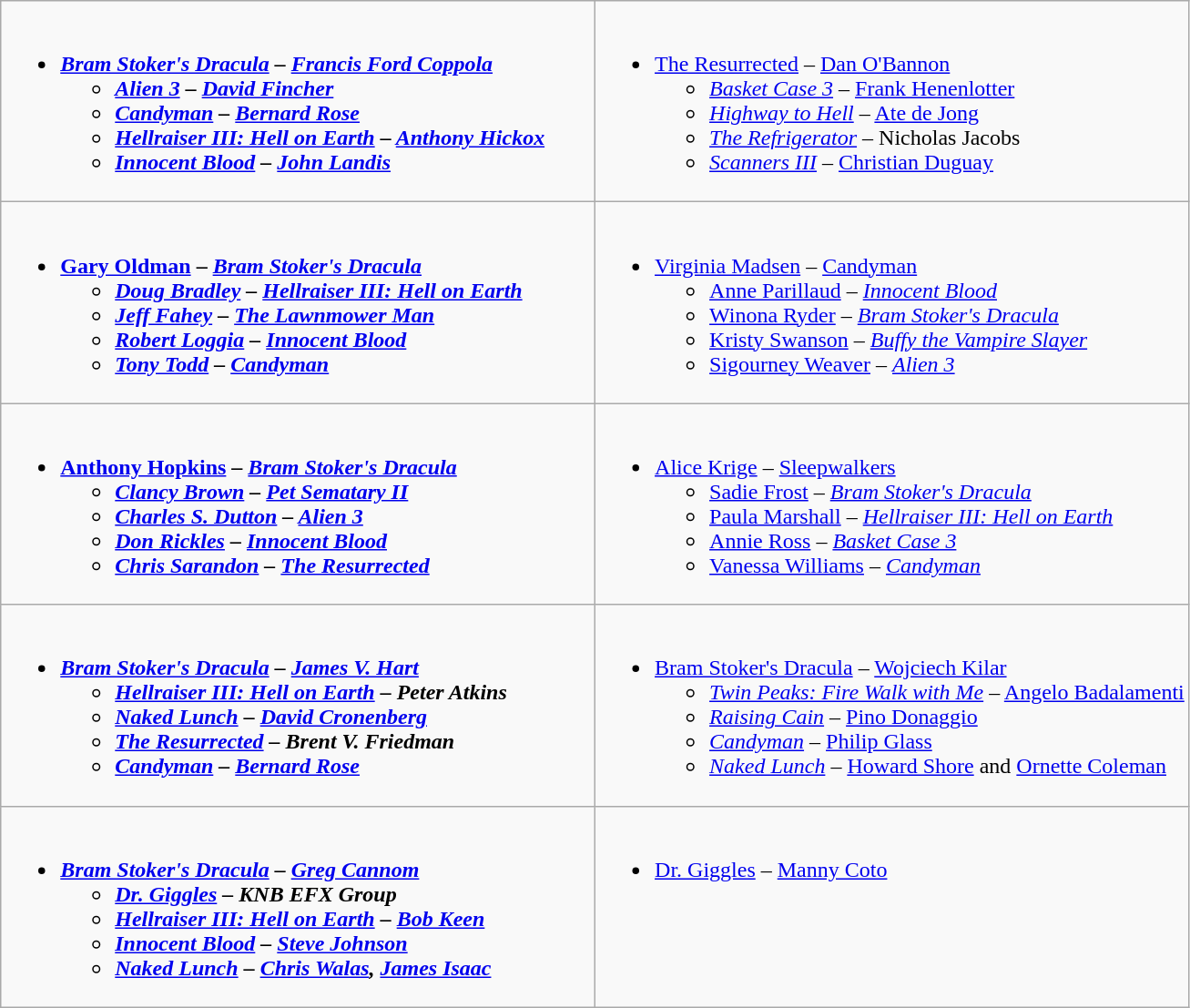<table class="wikitable">
<tr>
<td valign="top" width="50%"><br><ul><li><strong><em><a href='#'>Bram Stoker's Dracula</a><em> – <a href='#'>Francis Ford Coppola</a><strong><ul><li></em><a href='#'>Alien 3</a><em> – <a href='#'>David Fincher</a></li><li></em><a href='#'>Candyman</a><em> – <a href='#'>Bernard Rose</a></li><li></em><a href='#'>Hellraiser III: Hell on Earth</a><em> – <a href='#'>Anthony Hickox</a></li><li></em><a href='#'>Innocent Blood</a><em> – <a href='#'>John Landis</a></li></ul></li></ul></td>
<td valign="top" width="50%"><br><ul><li></em></strong><a href='#'>The Resurrected</a></em> – <a href='#'>Dan O'Bannon</a></strong><ul><li><em><a href='#'>Basket Case 3</a></em> – <a href='#'>Frank Henenlotter</a></li><li><em><a href='#'>Highway to Hell</a></em> – <a href='#'>Ate de Jong</a></li><li><em><a href='#'>The Refrigerator</a></em> – Nicholas Jacobs</li><li><em><a href='#'>Scanners III</a></em> – <a href='#'>Christian Duguay</a></li></ul></li></ul></td>
</tr>
<tr>
<td valign="top"><br><ul><li><strong><a href='#'>Gary Oldman</a> – <em><a href='#'>Bram Stoker's Dracula</a><strong><em><ul><li><a href='#'>Doug Bradley</a> – </em><a href='#'>Hellraiser III: Hell on Earth</a><em></li><li><a href='#'>Jeff Fahey</a> – </em><a href='#'>The Lawnmower Man</a><em></li><li><a href='#'>Robert Loggia</a> – </em><a href='#'>Innocent Blood</a><em></li><li><a href='#'>Tony Todd</a> – </em><a href='#'>Candyman</a><em></li></ul></li></ul></td>
<td valign="top"><br><ul><li></strong><a href='#'>Virginia Madsen</a> – </em><a href='#'>Candyman</a></em></strong><ul><li><a href='#'>Anne Parillaud</a> – <em><a href='#'>Innocent Blood</a></em></li><li><a href='#'>Winona Ryder</a> – <em><a href='#'>Bram Stoker's Dracula</a></em></li><li><a href='#'>Kristy Swanson</a> – <em><a href='#'>Buffy the Vampire Slayer</a></em></li><li><a href='#'>Sigourney Weaver</a> – <em><a href='#'>Alien 3</a></em></li></ul></li></ul></td>
</tr>
<tr>
<td valign="top"><br><ul><li><strong><a href='#'>Anthony Hopkins</a> – <em><a href='#'>Bram Stoker's Dracula</a><strong><em><ul><li><a href='#'>Clancy Brown</a> – </em><a href='#'>Pet Sematary II</a><em></li><li><a href='#'>Charles S. Dutton</a> – </em><a href='#'>Alien 3</a><em></li><li><a href='#'>Don Rickles</a> – </em><a href='#'>Innocent Blood</a><em></li><li><a href='#'>Chris Sarandon</a> – </em><a href='#'>The Resurrected</a><em></li></ul></li></ul></td>
<td valign="top"><br><ul><li></strong><a href='#'>Alice Krige</a> – </em><a href='#'>Sleepwalkers</a></em></strong><ul><li><a href='#'>Sadie Frost</a> – <em><a href='#'>Bram Stoker's Dracula</a></em></li><li><a href='#'>Paula Marshall</a> – <em><a href='#'>Hellraiser III: Hell on Earth</a></em></li><li><a href='#'>Annie Ross</a> – <em><a href='#'>Basket Case 3</a></em></li><li><a href='#'>Vanessa Williams</a> – <em><a href='#'>Candyman</a></em></li></ul></li></ul></td>
</tr>
<tr>
<td valign="top"><br><ul><li><strong><em><a href='#'>Bram Stoker's Dracula</a><em> – <a href='#'>James V. Hart</a><strong><ul><li></em><a href='#'>Hellraiser III: Hell on Earth</a><em> – Peter Atkins</li><li></em><a href='#'>Naked Lunch</a><em> – <a href='#'>David Cronenberg</a></li><li></em><a href='#'>The Resurrected</a><em> – Brent V. Friedman</li><li></em><a href='#'>Candyman</a><em> – <a href='#'>Bernard Rose</a></li></ul></li></ul></td>
<td valign="top"><br><ul><li></em></strong><a href='#'>Bram Stoker's Dracula</a></em> – <a href='#'>Wojciech Kilar</a></strong><ul><li><em><a href='#'>Twin Peaks: Fire Walk with Me</a></em> – <a href='#'>Angelo Badalamenti</a></li><li><em><a href='#'>Raising Cain</a></em> – <a href='#'>Pino Donaggio</a></li><li><em><a href='#'>Candyman</a></em> – <a href='#'>Philip Glass</a></li><li><em><a href='#'>Naked Lunch</a></em> – <a href='#'>Howard Shore</a> and <a href='#'>Ornette Coleman</a></li></ul></li></ul></td>
</tr>
<tr>
<td valign="top"><br><ul><li><strong><em><a href='#'>Bram Stoker's Dracula</a><em> – <a href='#'>Greg Cannom</a><strong><ul><li></em><a href='#'>Dr. Giggles</a><em> – KNB EFX Group</li><li></em><a href='#'>Hellraiser III: Hell on Earth</a><em> – <a href='#'>Bob Keen</a></li><li></em><a href='#'>Innocent Blood</a><em> – <a href='#'>Steve Johnson</a></li><li></em><a href='#'>Naked Lunch</a><em> – <a href='#'>Chris Walas</a>, <a href='#'>James Isaac</a></li></ul></li></ul></td>
<td valign="top"><br><ul><li></em></strong><a href='#'>Dr. Giggles</a></em> – <a href='#'>Manny Coto</a></strong></li></ul></td>
</tr>
</table>
